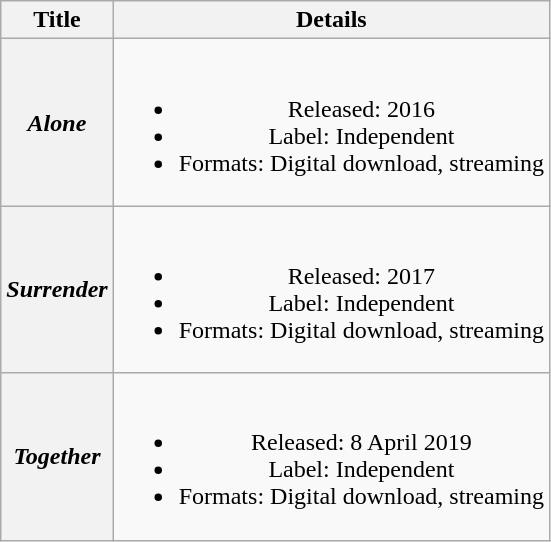<table class="wikitable plainrowheaders" style="text-align:center;">
<tr>
<th scope="col" rowspan="1">Title</th>
<th scope="col" rowspan="1">Details</th>
</tr>
<tr>
<th scope="row"><em>Alone</em></th>
<td><br><ul><li>Released: 2016</li><li>Label: Independent</li><li>Formats: Digital download, streaming</li></ul></td>
</tr>
<tr>
<th scope="row"><em>Surrender</em></th>
<td><br><ul><li>Released: 2017</li><li>Label: Independent</li><li>Formats: Digital download, streaming</li></ul></td>
</tr>
<tr>
<th scope="row"><em>Together</em></th>
<td><br><ul><li>Released: 8 April 2019</li><li>Label: Independent</li><li>Formats: Digital download, streaming</li></ul></td>
</tr>
</table>
